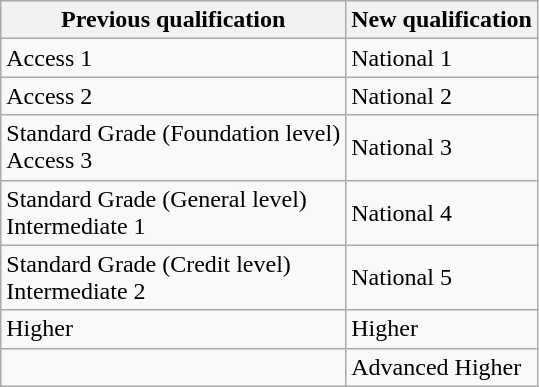<table class="wikitable">
<tr>
<th>Previous qualification</th>
<th>New qualification</th>
</tr>
<tr>
<td>Access 1</td>
<td>National 1</td>
</tr>
<tr>
<td>Access 2</td>
<td>National 2</td>
</tr>
<tr>
<td>Standard Grade (Foundation level)<br>Access 3</td>
<td>National 3</td>
</tr>
<tr>
<td>Standard Grade (General level)<br>Intermediate 1</td>
<td>National 4</td>
</tr>
<tr>
<td>Standard Grade (Credit level)<br>Intermediate 2</td>
<td>National 5</td>
</tr>
<tr>
<td>Higher</td>
<td Higher>Higher</td>
</tr>
<tr>
<td></td>
<td>Advanced Higher</td>
</tr>
</table>
